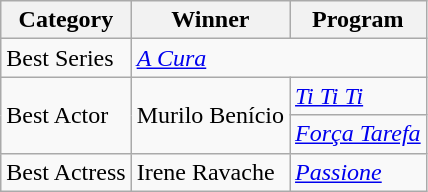<table class="wikitable">
<tr>
<th>Category</th>
<th>Winner</th>
<th>Program</th>
</tr>
<tr>
<td>Best Series</td>
<td colspan="2"><em><a href='#'>A Cura</a></em></td>
</tr>
<tr>
<td rowspan="2">Best Actor</td>
<td rowspan="2">Murilo Benício</td>
<td><em><a href='#'>Ti Ti Ti</a></em></td>
</tr>
<tr>
<td><em><a href='#'>Força Tarefa</a></em></td>
</tr>
<tr>
<td>Best Actress</td>
<td>Irene Ravache</td>
<td><em><a href='#'>Passione</a></em></td>
</tr>
</table>
